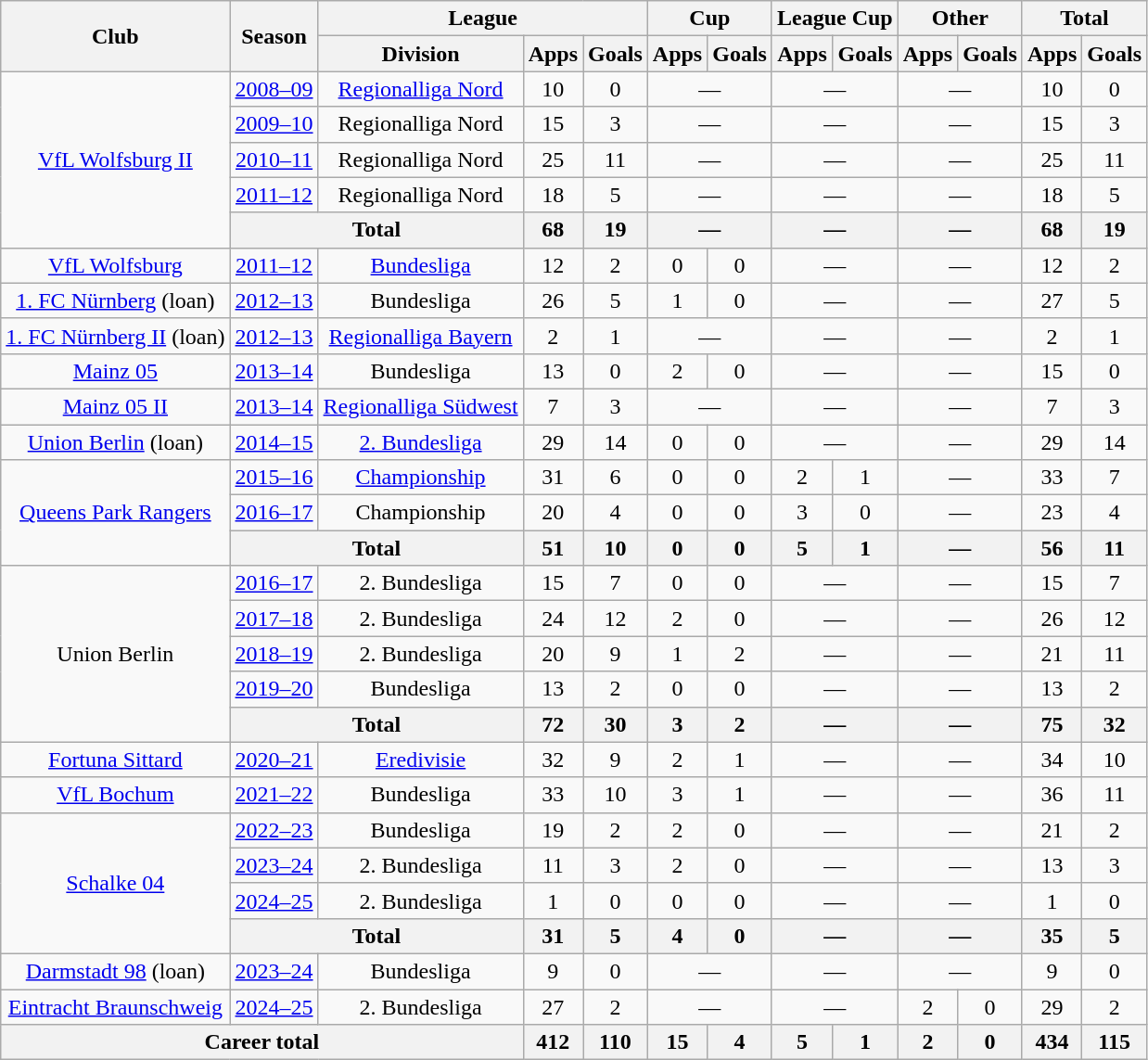<table class="wikitable nowrap" style="text-align:center">
<tr>
<th rowspan="2">Club</th>
<th rowspan="2">Season</th>
<th colspan="3">League</th>
<th colspan="2">Cup</th>
<th colspan="2">League Cup</th>
<th colspan="2">Other</th>
<th colspan="2">Total</th>
</tr>
<tr>
<th>Division</th>
<th>Apps</th>
<th>Goals</th>
<th>Apps</th>
<th>Goals</th>
<th>Apps</th>
<th>Goals</th>
<th>Apps</th>
<th>Goals</th>
<th>Apps</th>
<th>Goals</th>
</tr>
<tr>
<td rowspan="5"><a href='#'>VfL Wolfsburg II</a></td>
<td><a href='#'>2008–09</a></td>
<td><a href='#'>Regionalliga Nord</a></td>
<td>10</td>
<td>0</td>
<td colspan="2">—</td>
<td colspan="2">—</td>
<td colspan="2">—</td>
<td>10</td>
<td>0</td>
</tr>
<tr>
<td><a href='#'>2009–10</a></td>
<td>Regionalliga Nord</td>
<td>15</td>
<td>3</td>
<td colspan="2">—</td>
<td colspan="2">—</td>
<td colspan="2">—</td>
<td>15</td>
<td>3</td>
</tr>
<tr>
<td><a href='#'>2010–11</a></td>
<td>Regionalliga Nord</td>
<td>25</td>
<td>11</td>
<td colspan="2">—</td>
<td colspan="2">—</td>
<td colspan="2">—</td>
<td>25</td>
<td>11</td>
</tr>
<tr>
<td><a href='#'>2011–12</a></td>
<td>Regionalliga Nord</td>
<td>18</td>
<td>5</td>
<td colspan="2">—</td>
<td colspan="2">—</td>
<td colspan="2">—</td>
<td>18</td>
<td>5</td>
</tr>
<tr>
<th colspan="2">Total</th>
<th>68</th>
<th>19</th>
<th colspan="2">—</th>
<th colspan="2">—</th>
<th colspan="2">—</th>
<th>68</th>
<th>19</th>
</tr>
<tr>
<td><a href='#'>VfL Wolfsburg</a></td>
<td><a href='#'>2011–12</a></td>
<td><a href='#'>Bundesliga</a></td>
<td>12</td>
<td>2</td>
<td>0</td>
<td>0</td>
<td colspan="2">—</td>
<td colspan="2">—</td>
<td>12</td>
<td>2</td>
</tr>
<tr>
<td><a href='#'>1. FC Nürnberg</a> (loan)</td>
<td><a href='#'>2012–13</a></td>
<td>Bundesliga</td>
<td>26</td>
<td>5</td>
<td>1</td>
<td>0</td>
<td colspan="2">—</td>
<td colspan="2">—</td>
<td>27</td>
<td>5</td>
</tr>
<tr>
<td><a href='#'>1. FC Nürnberg II</a> (loan)</td>
<td><a href='#'>2012–13</a></td>
<td><a href='#'>Regionalliga Bayern</a></td>
<td>2</td>
<td>1</td>
<td colspan="2">—</td>
<td colspan="2">—</td>
<td colspan="2">—</td>
<td>2</td>
<td>1</td>
</tr>
<tr>
<td><a href='#'>Mainz 05</a></td>
<td><a href='#'>2013–14</a></td>
<td>Bundesliga</td>
<td>13</td>
<td>0</td>
<td>2</td>
<td>0</td>
<td colspan="2">—</td>
<td colspan="2">—</td>
<td>15</td>
<td>0</td>
</tr>
<tr>
<td><a href='#'>Mainz 05 II</a></td>
<td><a href='#'>2013–14</a></td>
<td><a href='#'>Regionalliga Südwest</a></td>
<td>7</td>
<td>3</td>
<td colspan="2">—</td>
<td colspan="2">—</td>
<td colspan="2">—</td>
<td>7</td>
<td>3</td>
</tr>
<tr>
<td><a href='#'>Union Berlin</a> (loan)</td>
<td><a href='#'>2014–15</a></td>
<td><a href='#'>2. Bundesliga</a></td>
<td>29</td>
<td>14</td>
<td>0</td>
<td>0</td>
<td colspan="2">—</td>
<td colspan="2">—</td>
<td>29</td>
<td>14</td>
</tr>
<tr>
<td rowspan="3"><a href='#'>Queens Park Rangers</a></td>
<td><a href='#'>2015–16</a></td>
<td><a href='#'>Championship</a></td>
<td>31</td>
<td>6</td>
<td>0</td>
<td>0</td>
<td>2</td>
<td>1</td>
<td colspan="2">—</td>
<td>33</td>
<td>7</td>
</tr>
<tr>
<td><a href='#'>2016–17</a></td>
<td>Championship</td>
<td>20</td>
<td>4</td>
<td>0</td>
<td>0</td>
<td>3</td>
<td>0</td>
<td colspan="2">—</td>
<td>23</td>
<td>4</td>
</tr>
<tr>
<th colspan="2">Total</th>
<th>51</th>
<th>10</th>
<th>0</th>
<th>0</th>
<th>5</th>
<th>1</th>
<th colspan="2">—</th>
<th>56</th>
<th>11</th>
</tr>
<tr>
<td rowspan="5">Union Berlin</td>
<td><a href='#'>2016–17</a></td>
<td>2. Bundesliga</td>
<td>15</td>
<td>7</td>
<td>0</td>
<td>0</td>
<td colspan="2">—</td>
<td colspan="2">—</td>
<td>15</td>
<td>7</td>
</tr>
<tr>
<td><a href='#'>2017–18</a></td>
<td>2. Bundesliga</td>
<td>24</td>
<td>12</td>
<td>2</td>
<td>0</td>
<td colspan="2">—</td>
<td colspan="2">—</td>
<td>26</td>
<td>12</td>
</tr>
<tr>
<td><a href='#'>2018–19</a></td>
<td>2. Bundesliga</td>
<td>20</td>
<td>9</td>
<td>1</td>
<td>2</td>
<td colspan="2">—</td>
<td colspan="2">—</td>
<td>21</td>
<td>11</td>
</tr>
<tr>
<td><a href='#'>2019–20</a></td>
<td>Bundesliga</td>
<td>13</td>
<td>2</td>
<td>0</td>
<td>0</td>
<td colspan="2">—</td>
<td colspan="2">—</td>
<td>13</td>
<td>2</td>
</tr>
<tr>
<th colspan="2">Total</th>
<th>72</th>
<th>30</th>
<th>3</th>
<th>2</th>
<th colspan="2">—</th>
<th colspan="2">—</th>
<th>75</th>
<th>32</th>
</tr>
<tr>
<td><a href='#'>Fortuna Sittard</a></td>
<td><a href='#'>2020–21</a></td>
<td><a href='#'>Eredivisie</a></td>
<td>32</td>
<td>9</td>
<td>2</td>
<td>1</td>
<td colspan="2">—</td>
<td colspan="2">—</td>
<td>34</td>
<td>10</td>
</tr>
<tr>
<td><a href='#'>VfL Bochum</a></td>
<td><a href='#'>2021–22</a></td>
<td>Bundesliga</td>
<td>33</td>
<td>10</td>
<td>3</td>
<td>1</td>
<td colspan="2">—</td>
<td colspan="2">—</td>
<td>36</td>
<td>11</td>
</tr>
<tr>
<td rowspan="4"><a href='#'>Schalke 04</a></td>
<td><a href='#'>2022–23</a></td>
<td>Bundesliga</td>
<td>19</td>
<td>2</td>
<td>2</td>
<td>0</td>
<td colspan="2">—</td>
<td colspan="2">—</td>
<td>21</td>
<td>2</td>
</tr>
<tr>
<td><a href='#'>2023–24</a></td>
<td>2. Bundesliga</td>
<td>11</td>
<td>3</td>
<td>2</td>
<td>0</td>
<td colspan="2">—</td>
<td colspan="2">—</td>
<td>13</td>
<td>3</td>
</tr>
<tr>
<td><a href='#'>2024–25</a></td>
<td>2. Bundesliga</td>
<td>1</td>
<td>0</td>
<td>0</td>
<td>0</td>
<td colspan="2">—</td>
<td colspan="2">—</td>
<td>1</td>
<td>0</td>
</tr>
<tr>
<th colspan="2">Total</th>
<th>31</th>
<th>5</th>
<th>4</th>
<th>0</th>
<th colspan="2">—</th>
<th colspan="2">—</th>
<th>35</th>
<th>5</th>
</tr>
<tr>
<td><a href='#'>Darmstadt 98</a> (loan)</td>
<td><a href='#'>2023–24</a></td>
<td>Bundesliga</td>
<td>9</td>
<td>0</td>
<td colspan="2">—</td>
<td colspan="2">—</td>
<td colspan="2">—</td>
<td>9</td>
<td>0</td>
</tr>
<tr>
<td><a href='#'>Eintracht Braunschweig</a></td>
<td><a href='#'>2024–25</a></td>
<td>2. Bundesliga</td>
<td>27</td>
<td>2</td>
<td colspan="2">—</td>
<td colspan="2">—</td>
<td>2</td>
<td>0</td>
<td>29</td>
<td>2</td>
</tr>
<tr>
<th colspan="3">Career total</th>
<th>412</th>
<th>110</th>
<th>15</th>
<th>4</th>
<th>5</th>
<th>1</th>
<th>2</th>
<th>0</th>
<th>434</th>
<th>115</th>
</tr>
</table>
